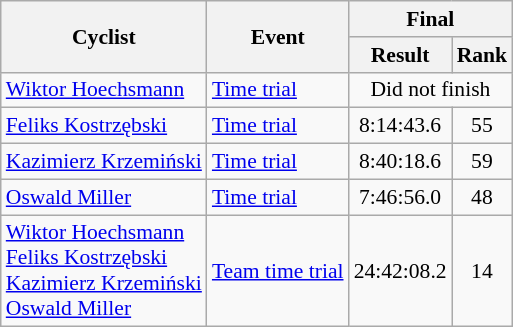<table class=wikitable style="font-size:90%">
<tr>
<th rowspan=2>Cyclist</th>
<th rowspan=2>Event</th>
<th colspan=2>Final</th>
</tr>
<tr>
<th>Result</th>
<th>Rank</th>
</tr>
<tr>
<td><a href='#'>Wiktor Hoechsmann</a></td>
<td><a href='#'>Time trial</a></td>
<td align=center colspan=2>Did not finish</td>
</tr>
<tr>
<td><a href='#'>Feliks Kostrzębski</a></td>
<td><a href='#'>Time trial</a></td>
<td align=center>8:14:43.6</td>
<td align=center>55</td>
</tr>
<tr>
<td><a href='#'>Kazimierz Krzemiński</a></td>
<td><a href='#'>Time trial</a></td>
<td align=center>8:40:18.6</td>
<td align=center>59</td>
</tr>
<tr>
<td><a href='#'>Oswald Miller</a></td>
<td><a href='#'>Time trial</a></td>
<td align=center>7:46:56.0</td>
<td align=center>48</td>
</tr>
<tr>
<td><a href='#'>Wiktor Hoechsmann</a> <br> <a href='#'>Feliks Kostrzębski</a> <br> <a href='#'>Kazimierz Krzemiński</a> <br> <a href='#'>Oswald Miller</a></td>
<td><a href='#'>Team time trial</a></td>
<td align=center>24:42:08.2</td>
<td align=center>14</td>
</tr>
</table>
